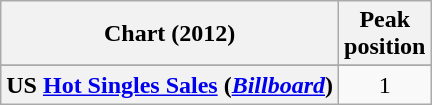<table class="wikitable sortable plainrowheaders" style="text-align:center">
<tr>
<th scope="col">Chart (2012)</th>
<th scope="col">Peak<br> position</th>
</tr>
<tr>
</tr>
<tr>
</tr>
<tr>
</tr>
<tr>
<th scope="row">US <a href='#'>Hot Singles Sales</a> (<em><a href='#'>Billboard</a></em>)</th>
<td>1</td>
</tr>
</table>
